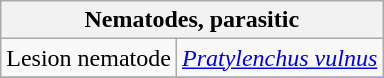<table class="wikitable" style="clear">
<tr>
<th colspan=2><strong>Nematodes, parasitic</strong><br></th>
</tr>
<tr>
<td>Lesion nematode</td>
<td><em><a href='#'>Pratylenchus vulnus</a></em></td>
</tr>
<tr>
</tr>
</table>
